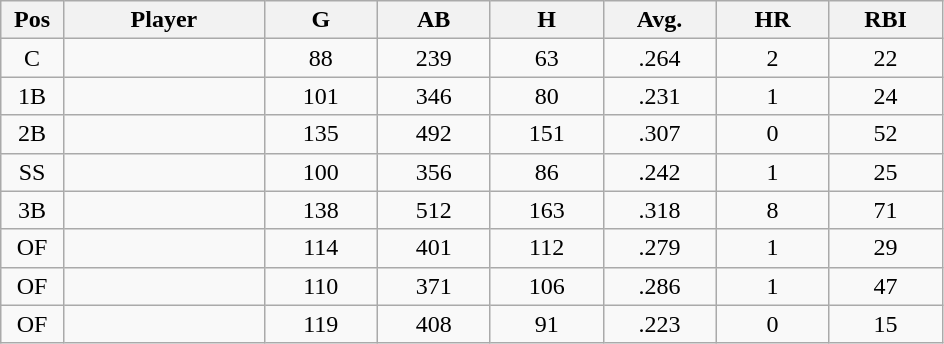<table class="wikitable sortable">
<tr>
<th bgcolor="#DDDDFF" width="5%">Pos</th>
<th bgcolor="#DDDDFF" width="16%">Player</th>
<th bgcolor="#DDDDFF" width="9%">G</th>
<th bgcolor="#DDDDFF" width="9%">AB</th>
<th bgcolor="#DDDDFF" width="9%">H</th>
<th bgcolor="#DDDDFF" width="9%">Avg.</th>
<th bgcolor="#DDDDFF" width="9%">HR</th>
<th bgcolor="#DDDDFF" width="9%">RBI</th>
</tr>
<tr align="center">
<td>C</td>
<td></td>
<td>88</td>
<td>239</td>
<td>63</td>
<td>.264</td>
<td>2</td>
<td>22</td>
</tr>
<tr align="center">
<td>1B</td>
<td></td>
<td>101</td>
<td>346</td>
<td>80</td>
<td>.231</td>
<td>1</td>
<td>24</td>
</tr>
<tr align="center">
<td>2B</td>
<td></td>
<td>135</td>
<td>492</td>
<td>151</td>
<td>.307</td>
<td>0</td>
<td>52</td>
</tr>
<tr align="center">
<td>SS</td>
<td></td>
<td>100</td>
<td>356</td>
<td>86</td>
<td>.242</td>
<td>1</td>
<td>25</td>
</tr>
<tr align="center">
<td>3B</td>
<td></td>
<td>138</td>
<td>512</td>
<td>163</td>
<td>.318</td>
<td>8</td>
<td>71</td>
</tr>
<tr align="center">
<td>OF</td>
<td></td>
<td>114</td>
<td>401</td>
<td>112</td>
<td>.279</td>
<td>1</td>
<td>29</td>
</tr>
<tr align="center">
<td>OF</td>
<td></td>
<td>110</td>
<td>371</td>
<td>106</td>
<td>.286</td>
<td>1</td>
<td>47</td>
</tr>
<tr align="center">
<td>OF</td>
<td></td>
<td>119</td>
<td>408</td>
<td>91</td>
<td>.223</td>
<td>0</td>
<td>15</td>
</tr>
</table>
